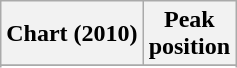<table class="wikitable plainrowheaders" style="text-align:center">
<tr>
<th scope="col">Chart (2010)</th>
<th scope="col">Peak<br>position</th>
</tr>
<tr>
</tr>
<tr>
</tr>
<tr>
</tr>
<tr>
</tr>
<tr>
</tr>
<tr>
</tr>
<tr>
</tr>
<tr>
</tr>
</table>
